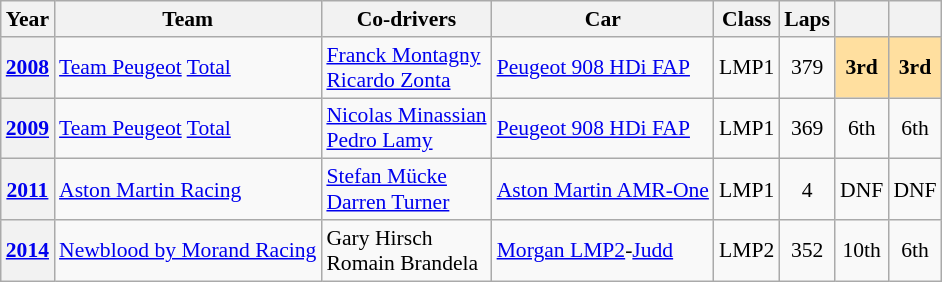<table class="wikitable" style="text-align:center; font-size:90%">
<tr>
<th>Year</th>
<th>Team</th>
<th>Co-drivers</th>
<th>Car</th>
<th>Class</th>
<th>Laps</th>
<th></th>
<th></th>
</tr>
<tr>
<th><a href='#'>2008</a></th>
<td align="left"nowrap> <a href='#'>Team Peugeot</a> <a href='#'>Total</a></td>
<td align="left"nowrap> <a href='#'>Franck Montagny</a><br> <a href='#'>Ricardo Zonta</a></td>
<td align="left"nowrap><a href='#'>Peugeot 908 HDi FAP</a></td>
<td>LMP1</td>
<td>379</td>
<td style="background:#FFDF9F;"><strong>3rd</strong></td>
<td style="background:#FFDF9F;"><strong>3rd</strong></td>
</tr>
<tr>
<th><a href='#'>2009</a></th>
<td align="left"nowrap> <a href='#'>Team Peugeot</a> <a href='#'>Total</a></td>
<td align="left"nowrap> <a href='#'>Nicolas Minassian</a><br> <a href='#'>Pedro Lamy</a></td>
<td align="left"nowrap><a href='#'>Peugeot 908 HDi FAP</a></td>
<td>LMP1</td>
<td>369</td>
<td>6th</td>
<td>6th</td>
</tr>
<tr>
<th><a href='#'>2011</a></th>
<td align="left"nowrap> <a href='#'>Aston Martin Racing</a></td>
<td align="left"nowrap> <a href='#'>Stefan Mücke</a><br> <a href='#'>Darren Turner</a></td>
<td align="left"nowrap><a href='#'>Aston Martin AMR-One</a></td>
<td>LMP1</td>
<td>4</td>
<td>DNF</td>
<td>DNF</td>
</tr>
<tr>
<th><a href='#'>2014</a></th>
<td align="left"nowrap> <a href='#'>Newblood by Morand Racing</a></td>
<td align="left"nowrap> Gary Hirsch<br> Romain Brandela</td>
<td align="left"nowrap><a href='#'>Morgan LMP2</a>-<a href='#'>Judd</a></td>
<td>LMP2</td>
<td>352</td>
<td>10th</td>
<td>6th</td>
</tr>
</table>
